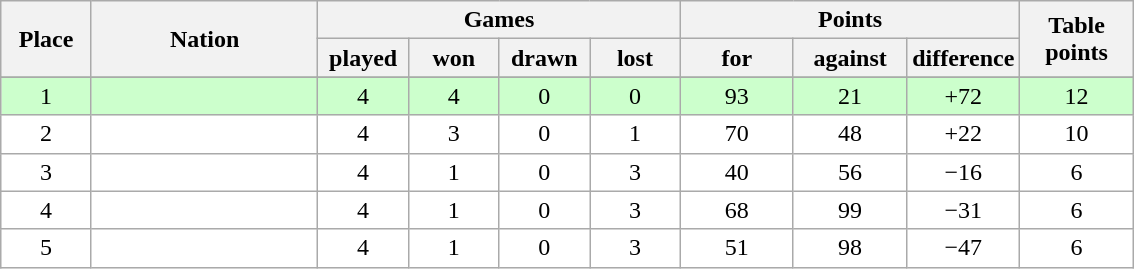<table class="wikitable">
<tr>
<th rowspan=2 width="8%">Place</th>
<th rowspan=2 width="20%">Nation</th>
<th colspan=4 width="32%">Games</th>
<th colspan=3 width="30%">Points</th>
<th rowspan=2 width="10%">Table<br>points</th>
</tr>
<tr>
<th width="8%">played</th>
<th width="8%">won</th>
<th width="8%">drawn</th>
<th width="8%">lost</th>
<th width="10%">for</th>
<th width="10%">against</th>
<th width="10%">difference</th>
</tr>
<tr>
</tr>
<tr bgcolor=#ccffcc align=center>
<td>1</td>
<td align=left></td>
<td>4</td>
<td>4</td>
<td>0</td>
<td>0</td>
<td>93</td>
<td>21</td>
<td>+72</td>
<td>12</td>
</tr>
<tr bgcolor=#ffffff align=center>
<td>2</td>
<td align=left></td>
<td>4</td>
<td>3</td>
<td>0</td>
<td>1</td>
<td>70</td>
<td>48</td>
<td>+22</td>
<td>10</td>
</tr>
<tr bgcolor=#ffffff align=center>
<td>3</td>
<td align=left></td>
<td>4</td>
<td>1</td>
<td>0</td>
<td>3</td>
<td>40</td>
<td>56</td>
<td>−16</td>
<td>6</td>
</tr>
<tr bgcolor=#ffffff align=center>
<td>4</td>
<td align=left></td>
<td>4</td>
<td>1</td>
<td>0</td>
<td>3</td>
<td>68</td>
<td>99</td>
<td>−31</td>
<td>6</td>
</tr>
<tr bgcolor=#ffffff align=center>
<td>5</td>
<td align=left></td>
<td>4</td>
<td>1</td>
<td>0</td>
<td>3</td>
<td>51</td>
<td>98</td>
<td>−47</td>
<td>6</td>
</tr>
</table>
